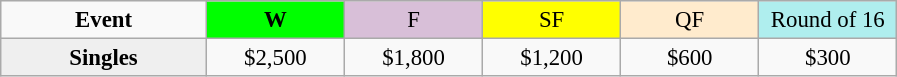<table class=wikitable style=font-size:95%;text-align:center>
<tr>
<td style="width:130px"><strong>Event</strong></td>
<td style="width:85px; background:lime"><strong>W</strong></td>
<td style="width:85px; background:thistle">F</td>
<td style="width:85px; background:#ffff00">SF</td>
<td style="width:85px; background:#ffebcd">QF</td>
<td style="width:85px; background:#afeeee">Round of 16</td>
</tr>
<tr>
<th style=background:#efefef>Singles </th>
<td>$2,500</td>
<td>$1,800</td>
<td>$1,200</td>
<td>$600</td>
<td>$300</td>
</tr>
</table>
